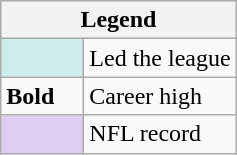<table class="wikitable mw-collapsible mw-collapsed">
<tr>
<th colspan="2">Legend</th>
</tr>
<tr>
<td style="background:#cfecec; width:3em;"></td>
<td>Led the league</td>
</tr>
<tr>
<td><strong>Bold</strong></td>
<td>Career high</td>
</tr>
<tr>
<td style="background:#e0cef2; width:3em;"></td>
<td>NFL record</td>
</tr>
</table>
